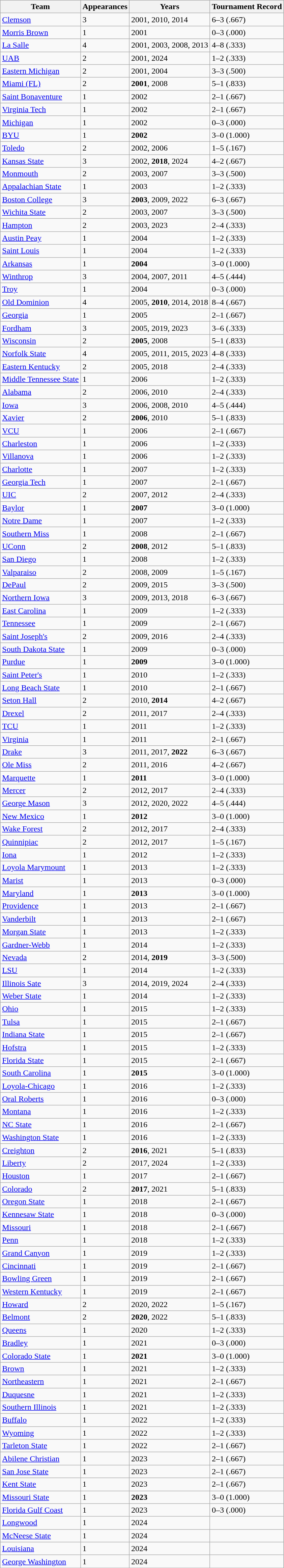<table class="wikitable sortable">
<tr>
<th>Team</th>
<th>Appearances</th>
<th>Years</th>
<th>Tournament Record</th>
</tr>
<tr>
<td><a href='#'>Clemson</a></td>
<td>3</td>
<td>2001, 2010, 2014</td>
<td>6–3 (.667)</td>
</tr>
<tr>
<td><a href='#'>Morris Brown</a></td>
<td>1</td>
<td>2001</td>
<td>0–3 (.000)</td>
</tr>
<tr>
<td><a href='#'>La Salle</a></td>
<td>4</td>
<td>2001, 2003, 2008, 2013</td>
<td>4–8 (.333)</td>
</tr>
<tr>
<td><a href='#'>UAB</a></td>
<td>2</td>
<td>2001, 2024</td>
<td>1–2 (.333)</td>
</tr>
<tr>
<td><a href='#'>Eastern Michigan</a></td>
<td>2</td>
<td>2001, 2004</td>
<td>3–3 (.500)</td>
</tr>
<tr>
<td><a href='#'>Miami (FL)</a></td>
<td>2</td>
<td><strong>2001</strong>, 2008</td>
<td>5–1 (.833)</td>
</tr>
<tr>
<td><a href='#'>Saint Bonaventure</a></td>
<td>1</td>
<td>2002</td>
<td>2–1 (.667)</td>
</tr>
<tr>
<td><a href='#'>Virginia Tech</a></td>
<td>1</td>
<td>2002</td>
<td>2–1 (.667)</td>
</tr>
<tr>
<td><a href='#'>Michigan</a></td>
<td>1</td>
<td>2002</td>
<td>0–3 (.000)</td>
</tr>
<tr>
<td><a href='#'>BYU</a></td>
<td>1</td>
<td><strong>2002</strong></td>
<td>3–0 (1.000)</td>
</tr>
<tr>
<td><a href='#'>Toledo</a></td>
<td>2</td>
<td>2002, 2006</td>
<td>1–5 (.167)</td>
</tr>
<tr>
<td><a href='#'>Kansas State</a></td>
<td>3</td>
<td>2002, <strong>2018</strong>, 2024</td>
<td>4–2 (.667)</td>
</tr>
<tr>
<td><a href='#'>Monmouth</a></td>
<td>2</td>
<td>2003, 2007</td>
<td>3–3 (.500)</td>
</tr>
<tr>
<td><a href='#'>Appalachian State</a></td>
<td>1</td>
<td>2003</td>
<td>1–2 (.333)</td>
</tr>
<tr>
<td><a href='#'>Boston College</a></td>
<td>3</td>
<td><strong>2003</strong>, 2009, 2022</td>
<td>6–3  (.667)</td>
</tr>
<tr>
<td><a href='#'>Wichita State</a></td>
<td>2</td>
<td>2003, 2007</td>
<td>3–3 (.500)</td>
</tr>
<tr>
<td><a href='#'>Hampton</a></td>
<td>2</td>
<td>2003, 2023</td>
<td>2–4 (.333)</td>
</tr>
<tr>
<td><a href='#'>Austin Peay</a></td>
<td>1</td>
<td>2004</td>
<td>1–2 (.333)</td>
</tr>
<tr>
<td><a href='#'>Saint Louis</a></td>
<td>1</td>
<td>2004</td>
<td>1–2 (.333)</td>
</tr>
<tr>
<td><a href='#'>Arkansas</a></td>
<td>1</td>
<td><strong>2004</strong></td>
<td>3–0 (1.000)</td>
</tr>
<tr>
<td><a href='#'>Winthrop</a></td>
<td>3</td>
<td>2004, 2007, 2011</td>
<td>4–5 (.444)</td>
</tr>
<tr>
<td><a href='#'>Troy</a></td>
<td>1</td>
<td>2004</td>
<td>0–3 (.000)</td>
</tr>
<tr>
<td><a href='#'>Old Dominion</a></td>
<td>4</td>
<td>2005, <strong>2010</strong>, 2014, 2018</td>
<td>8–4 (.667)</td>
</tr>
<tr>
<td><a href='#'>Georgia</a></td>
<td>1</td>
<td>2005</td>
<td>2–1 (.667)</td>
</tr>
<tr>
<td><a href='#'>Fordham</a></td>
<td>3</td>
<td>2005, 2019, 2023</td>
<td>3–6 (.333)</td>
</tr>
<tr>
<td><a href='#'>Wisconsin</a></td>
<td>2</td>
<td><strong>2005</strong>, 2008</td>
<td>5–1 (.833)</td>
</tr>
<tr>
<td><a href='#'>Norfolk State</a></td>
<td>4</td>
<td>2005, 2011, 2015, 2023</td>
<td>4–8 (.333)</td>
</tr>
<tr>
<td><a href='#'>Eastern Kentucky</a></td>
<td>2</td>
<td>2005, 2018</td>
<td>2–4 (.333)</td>
</tr>
<tr>
<td><a href='#'>Middle Tennessee State</a></td>
<td>1</td>
<td>2006</td>
<td>1–2 (.333)</td>
</tr>
<tr>
<td><a href='#'>Alabama</a></td>
<td>2</td>
<td>2006, 2010</td>
<td>2–4 (.333)</td>
</tr>
<tr>
<td><a href='#'>Iowa</a></td>
<td>3</td>
<td>2006, 2008, 2010</td>
<td>4–5 (.444)</td>
</tr>
<tr>
<td><a href='#'>Xavier</a></td>
<td>2</td>
<td><strong>2006</strong>, 2010</td>
<td>5–1 (.833)</td>
</tr>
<tr>
<td><a href='#'>VCU</a></td>
<td>1</td>
<td>2006</td>
<td>2–1 (.667)</td>
</tr>
<tr>
<td><a href='#'>Charleston</a></td>
<td>1</td>
<td>2006</td>
<td>1–2 (.333)</td>
</tr>
<tr>
<td><a href='#'>Villanova</a></td>
<td>1</td>
<td>2006</td>
<td>1–2 (.333)</td>
</tr>
<tr>
<td><a href='#'>Charlotte</a></td>
<td>1</td>
<td>2007</td>
<td>1–2 (.333)</td>
</tr>
<tr>
<td><a href='#'>Georgia Tech</a></td>
<td>1</td>
<td>2007</td>
<td>2–1 (.667)</td>
</tr>
<tr>
<td><a href='#'>UIC</a></td>
<td>2</td>
<td>2007, 2012</td>
<td>2–4 (.333)</td>
</tr>
<tr>
<td><a href='#'>Baylor</a></td>
<td>1</td>
<td><strong>2007</strong></td>
<td>3–0 (1.000)</td>
</tr>
<tr>
<td><a href='#'>Notre Dame</a></td>
<td>1</td>
<td>2007</td>
<td>1–2 (.333)</td>
</tr>
<tr>
<td><a href='#'>Southern Miss</a></td>
<td>1</td>
<td>2008</td>
<td>2–1 (.667)</td>
</tr>
<tr>
<td><a href='#'>UConn</a></td>
<td>2</td>
<td><strong>2008</strong>, 2012</td>
<td>5–1 (.833)</td>
</tr>
<tr>
<td><a href='#'>San Diego</a></td>
<td>1</td>
<td>2008</td>
<td>1–2 (.333)</td>
</tr>
<tr>
<td><a href='#'>Valparaiso</a></td>
<td>2</td>
<td>2008, 2009</td>
<td>1–5 (.167)</td>
</tr>
<tr>
<td><a href='#'>DePaul</a></td>
<td>2</td>
<td>2009, 2015</td>
<td>3–3 (.500)</td>
</tr>
<tr>
<td><a href='#'>Northern Iowa</a></td>
<td>3</td>
<td>2009, 2013, 2018</td>
<td>6–3 (.667)</td>
</tr>
<tr>
<td><a href='#'>East Carolina</a></td>
<td>1</td>
<td>2009</td>
<td>1–2 (.333)</td>
</tr>
<tr>
<td><a href='#'>Tennessee</a></td>
<td>1</td>
<td>2009</td>
<td>2–1 (.667)</td>
</tr>
<tr>
<td><a href='#'>Saint Joseph's</a></td>
<td>2</td>
<td>2009, 2016</td>
<td>2–4 (.333)</td>
</tr>
<tr>
<td><a href='#'>South Dakota State</a></td>
<td>1</td>
<td>2009</td>
<td>0–3 (.000)</td>
</tr>
<tr>
<td><a href='#'>Purdue</a></td>
<td>1</td>
<td><strong>2009</strong></td>
<td>3–0 (1.000)</td>
</tr>
<tr>
<td><a href='#'>Saint Peter's</a></td>
<td>1</td>
<td>2010</td>
<td>1–2 (.333)</td>
</tr>
<tr>
<td><a href='#'>Long Beach State</a></td>
<td>1</td>
<td>2010</td>
<td>2–1 (.667)</td>
</tr>
<tr>
<td><a href='#'>Seton Hall</a></td>
<td>2</td>
<td>2010, <strong>2014</strong></td>
<td>4–2 (.667)</td>
</tr>
<tr>
<td><a href='#'>Drexel</a></td>
<td>2</td>
<td>2011, 2017</td>
<td>2–4 (.333)</td>
</tr>
<tr>
<td><a href='#'>TCU</a></td>
<td>1</td>
<td>2011</td>
<td>1–2 (.333)</td>
</tr>
<tr>
<td><a href='#'>Virginia</a></td>
<td>1</td>
<td>2011</td>
<td>2–1 (.667)</td>
</tr>
<tr>
<td><a href='#'>Drake</a></td>
<td>3</td>
<td>2011, 2017, <strong>2022</strong></td>
<td>6–3 (.667)</td>
</tr>
<tr>
<td><a href='#'>Ole Miss</a></td>
<td>2</td>
<td>2011, 2016</td>
<td>4–2 (.667)</td>
</tr>
<tr>
<td><a href='#'>Marquette</a></td>
<td>1</td>
<td><strong>2011</strong></td>
<td>3–0 (1.000)</td>
</tr>
<tr>
<td><a href='#'>Mercer</a></td>
<td>2</td>
<td>2012, 2017</td>
<td>2–4 (.333)</td>
</tr>
<tr>
<td><a href='#'>George Mason</a></td>
<td>3</td>
<td>2012, 2020, 2022</td>
<td>4–5 (.444)</td>
</tr>
<tr>
<td><a href='#'>New Mexico</a></td>
<td>1</td>
<td><strong>2012</strong></td>
<td>3–0 (1.000)</td>
</tr>
<tr>
<td><a href='#'>Wake Forest</a></td>
<td>2</td>
<td>2012, 2017</td>
<td>2–4 (.333)</td>
</tr>
<tr>
<td><a href='#'>Quinnipiac</a></td>
<td>2</td>
<td>2012, 2017</td>
<td>1–5 (.167)</td>
</tr>
<tr>
<td><a href='#'>Iona</a></td>
<td>1</td>
<td>2012</td>
<td>1–2 (.333)</td>
</tr>
<tr>
<td><a href='#'>Loyola Marymount</a></td>
<td>1</td>
<td>2013</td>
<td>1–2 (.333)</td>
</tr>
<tr>
<td><a href='#'>Marist</a></td>
<td>1</td>
<td>2013</td>
<td>0–3 (.000)</td>
</tr>
<tr>
<td><a href='#'>Maryland</a></td>
<td>1</td>
<td><strong>2013</strong></td>
<td>3–0 (1.000)</td>
</tr>
<tr>
<td><a href='#'>Providence</a></td>
<td>1</td>
<td>2013</td>
<td>2–1 (.667)</td>
</tr>
<tr>
<td><a href='#'>Vanderbilt</a></td>
<td>1</td>
<td>2013</td>
<td>2–1 (.667)</td>
</tr>
<tr>
<td><a href='#'>Morgan State</a></td>
<td>1</td>
<td>2013</td>
<td>1–2 (.333)</td>
</tr>
<tr>
<td><a href='#'>Gardner-Webb</a></td>
<td>1</td>
<td>2014</td>
<td>1–2 (.333)</td>
</tr>
<tr>
<td><a href='#'>Nevada</a></td>
<td>2</td>
<td>2014, <strong>2019</strong></td>
<td>3–3 (.500)</td>
</tr>
<tr>
<td><a href='#'>LSU</a></td>
<td>1</td>
<td>2014</td>
<td>1–2 (.333)</td>
</tr>
<tr>
<td><a href='#'>Illinois Sate</a></td>
<td>3</td>
<td>2014, 2019, 2024</td>
<td>2–4 (.333)</td>
</tr>
<tr>
<td><a href='#'>Weber State</a></td>
<td>1</td>
<td>2014</td>
<td>1–2 (.333)</td>
</tr>
<tr>
<td><a href='#'>Ohio</a></td>
<td>1</td>
<td>2015</td>
<td>1–2 (.333)</td>
</tr>
<tr>
<td><a href='#'>Tulsa</a></td>
<td>1</td>
<td>2015</td>
<td>2–1 (.667)</td>
</tr>
<tr>
<td><a href='#'>Indiana State</a></td>
<td>1</td>
<td>2015</td>
<td>2–1 (.667)</td>
</tr>
<tr>
<td><a href='#'>Hofstra</a></td>
<td>1</td>
<td>2015</td>
<td>1–2 (.333)</td>
</tr>
<tr>
<td><a href='#'>Florida State</a></td>
<td>1</td>
<td>2015</td>
<td>2–1 (.667)</td>
</tr>
<tr>
<td><a href='#'>South Carolina</a></td>
<td>1</td>
<td><strong>2015</strong></td>
<td>3–0 (1.000)</td>
</tr>
<tr>
<td><a href='#'>Loyola-Chicago</a></td>
<td>1</td>
<td>2016</td>
<td>1–2 (.333)</td>
</tr>
<tr>
<td><a href='#'>Oral Roberts</a></td>
<td>1</td>
<td>2016</td>
<td>0–3 (.000)</td>
</tr>
<tr>
<td><a href='#'>Montana</a></td>
<td>1</td>
<td>2016</td>
<td>1–2 (.333)</td>
</tr>
<tr>
<td><a href='#'>NC State</a></td>
<td>1</td>
<td>2016</td>
<td>2–1 (.667)</td>
</tr>
<tr>
<td><a href='#'>Washington State</a></td>
<td>1</td>
<td>2016</td>
<td>1–2 (.333)</td>
</tr>
<tr>
<td><a href='#'>Creighton</a></td>
<td>2</td>
<td><strong>2016</strong>, 2021</td>
<td>5–1 (.833)</td>
</tr>
<tr>
<td><a href='#'>Liberty</a></td>
<td>2</td>
<td>2017, 2024</td>
<td>1–2 (.333)</td>
</tr>
<tr>
<td><a href='#'>Houston</a></td>
<td>1</td>
<td>2017</td>
<td>2–1 (.667)</td>
</tr>
<tr>
<td><a href='#'>Colorado</a></td>
<td>2</td>
<td><strong>2017</strong>, 2021</td>
<td>5–1 (.833)</td>
</tr>
<tr>
<td><a href='#'>Oregon State</a></td>
<td>1</td>
<td>2018</td>
<td>2–1 (.667)</td>
</tr>
<tr>
<td><a href='#'>Kennesaw State</a></td>
<td>1</td>
<td>2018</td>
<td>0–3 (.000)</td>
</tr>
<tr>
<td><a href='#'>Missouri</a></td>
<td>1</td>
<td>2018</td>
<td>2–1 (.667)</td>
</tr>
<tr>
<td><a href='#'>Penn</a></td>
<td>1</td>
<td>2018</td>
<td>1–2 (.333)</td>
</tr>
<tr>
<td><a href='#'>Grand Canyon</a></td>
<td>1</td>
<td>2019</td>
<td>1–2 (.333)</td>
</tr>
<tr>
<td><a href='#'>Cincinnati</a></td>
<td>1</td>
<td>2019</td>
<td>2–1 (.667)</td>
</tr>
<tr>
<td><a href='#'>Bowling Green</a></td>
<td>1</td>
<td>2019</td>
<td>2–1 (.667)</td>
</tr>
<tr>
<td><a href='#'>Western Kentucky</a></td>
<td>1</td>
<td>2019</td>
<td>2–1 (.667)</td>
</tr>
<tr>
<td><a href='#'>Howard</a></td>
<td>2</td>
<td>2020, 2022</td>
<td>1–5 (.167)</td>
</tr>
<tr>
<td><a href='#'>Belmont</a></td>
<td>2</td>
<td><strong>2020</strong>, 2022</td>
<td>5–1 (.833)</td>
</tr>
<tr>
<td><a href='#'>Queens</a></td>
<td>1</td>
<td>2020</td>
<td>1–2 (.333)</td>
</tr>
<tr>
<td><a href='#'>Bradley</a></td>
<td>1</td>
<td>2021</td>
<td>0–3 (.000)</td>
</tr>
<tr>
<td><a href='#'>Colorado State</a></td>
<td>1</td>
<td><strong>2021</strong></td>
<td>3–0 (1.000)</td>
</tr>
<tr>
<td><a href='#'>Brown</a></td>
<td>1</td>
<td>2021</td>
<td>1–2 (.333)</td>
</tr>
<tr>
<td><a href='#'>Northeastern</a></td>
<td>1</td>
<td>2021</td>
<td>2–1 (.667)</td>
</tr>
<tr>
<td><a href='#'>Duquesne</a></td>
<td>1</td>
<td>2021</td>
<td>1–2 (.333)</td>
</tr>
<tr>
<td><a href='#'>Southern Illinois</a></td>
<td>1</td>
<td>2021</td>
<td>1–2 (.333)</td>
</tr>
<tr>
<td><a href='#'>Buffalo</a></td>
<td>1</td>
<td>2022</td>
<td>1–2 (.333)</td>
</tr>
<tr>
<td><a href='#'>Wyoming</a></td>
<td>1</td>
<td>2022</td>
<td>1–2 (.333)</td>
</tr>
<tr>
<td><a href='#'>Tarleton State</a></td>
<td>1</td>
<td>2022</td>
<td>2–1 (.667)</td>
</tr>
<tr>
<td><a href='#'>Abilene Christian</a></td>
<td>1</td>
<td>2023</td>
<td>2–1 (.667)</td>
</tr>
<tr>
<td><a href='#'>San Jose State</a></td>
<td>1</td>
<td>2023</td>
<td>2–1 (.667)</td>
</tr>
<tr>
<td><a href='#'>Kent State</a></td>
<td>1</td>
<td>2023</td>
<td>2–1 (.667)</td>
</tr>
<tr>
<td><a href='#'>Missouri State</a></td>
<td>1</td>
<td><strong>2023</strong></td>
<td>3–0 (1.000)</td>
</tr>
<tr>
<td><a href='#'>Florida Gulf Coast</a></td>
<td>1</td>
<td>2023</td>
<td>0–3 (.000)</td>
</tr>
<tr>
<td><a href='#'>Longwood</a></td>
<td>1</td>
<td>2024</td>
<td></td>
</tr>
<tr>
<td><a href='#'>McNeese State</a></td>
<td>1</td>
<td>2024</td>
<td></td>
</tr>
<tr>
<td><a href='#'>Louisiana</a></td>
<td>1</td>
<td>2024</td>
<td></td>
</tr>
<tr>
<td><a href='#'>George Washington</a></td>
<td>1</td>
<td>2024</td>
<td></td>
</tr>
</table>
